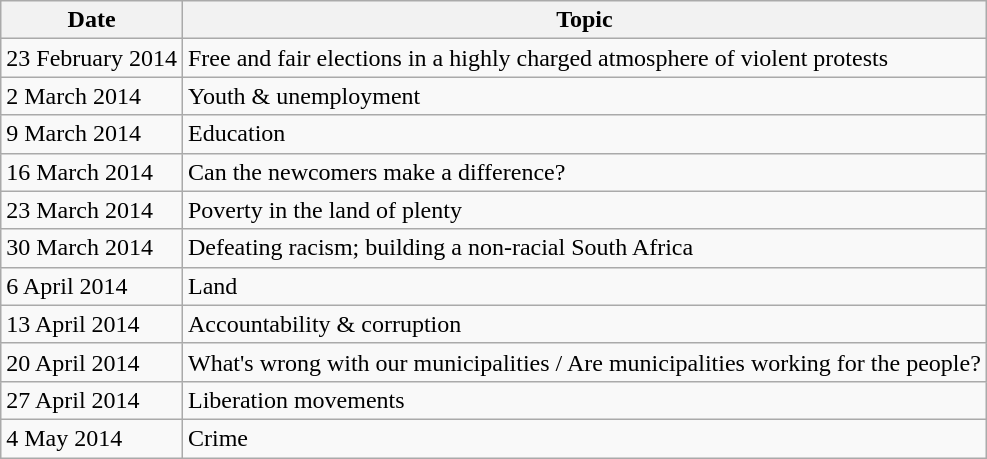<table class="wikitable">
<tr>
<th>Date</th>
<th>Topic</th>
</tr>
<tr>
<td>23 February 2014</td>
<td>Free and fair elections in a highly charged atmosphere of violent protests</td>
</tr>
<tr>
<td>2 March 2014</td>
<td>Youth & unemployment</td>
</tr>
<tr>
<td>9 March 2014</td>
<td>Education</td>
</tr>
<tr>
<td>16 March 2014</td>
<td>Can the newcomers make a difference?</td>
</tr>
<tr>
<td>23 March 2014</td>
<td>Poverty in the land of plenty</td>
</tr>
<tr>
<td>30 March 2014</td>
<td>Defeating racism; building a non-racial South Africa</td>
</tr>
<tr>
<td>6 April 2014</td>
<td>Land</td>
</tr>
<tr>
<td>13 April 2014</td>
<td>Accountability & corruption</td>
</tr>
<tr>
<td>20 April 2014</td>
<td>What's wrong with our municipalities / Are municipalities working for the people?</td>
</tr>
<tr>
<td>27 April 2014</td>
<td>Liberation movements</td>
</tr>
<tr>
<td>4 May 2014</td>
<td>Crime</td>
</tr>
</table>
